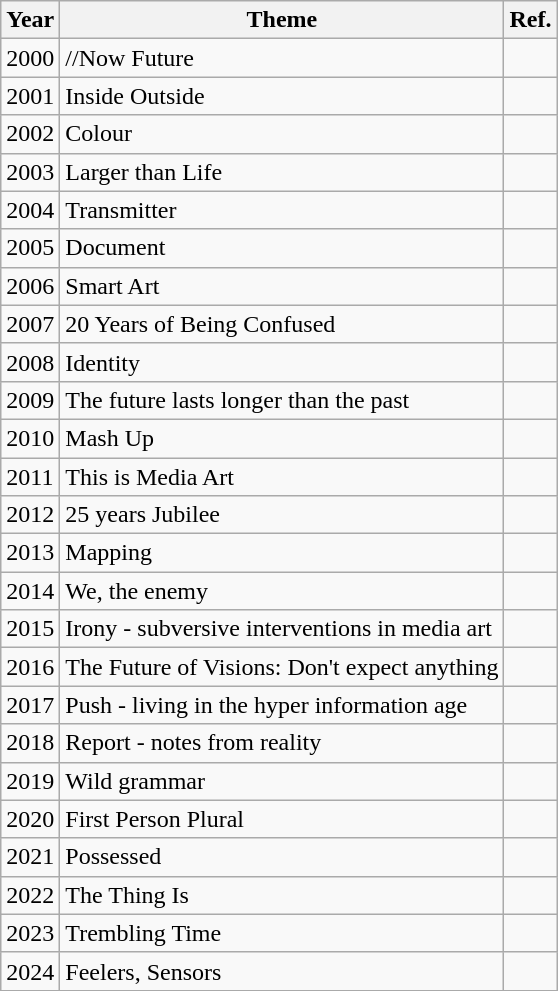<table class="wikitable">
<tr>
<th>Year</th>
<th>Theme</th>
<th>Ref.</th>
</tr>
<tr>
<td>2000</td>
<td>//Now Future</td>
<td></td>
</tr>
<tr>
<td>2001</td>
<td>Inside Outside</td>
<td></td>
</tr>
<tr>
<td>2002</td>
<td>Colour</td>
<td></td>
</tr>
<tr>
<td>2003</td>
<td>Larger than Life</td>
<td></td>
</tr>
<tr>
<td>2004</td>
<td>Transmitter</td>
<td></td>
</tr>
<tr>
<td>2005</td>
<td>Document</td>
<td></td>
</tr>
<tr>
<td>2006</td>
<td>Smart Art</td>
<td></td>
</tr>
<tr>
<td>2007</td>
<td>20 Years of Being Confused</td>
<td></td>
</tr>
<tr>
<td>2008</td>
<td>Identity</td>
<td></td>
</tr>
<tr>
<td>2009</td>
<td>The future lasts longer than the past</td>
<td></td>
</tr>
<tr>
<td>2010</td>
<td>Mash Up</td>
<td></td>
</tr>
<tr>
<td>2011</td>
<td>This is Media Art</td>
<td></td>
</tr>
<tr>
<td>2012</td>
<td>25 years Jubilee</td>
<td></td>
</tr>
<tr>
<td>2013</td>
<td>Mapping</td>
<td></td>
</tr>
<tr>
<td>2014</td>
<td>We, the enemy</td>
<td></td>
</tr>
<tr>
<td>2015</td>
<td>Irony - subversive interventions in media art</td>
<td></td>
</tr>
<tr>
<td>2016</td>
<td>The Future of Visions: Don't expect anything</td>
<td></td>
</tr>
<tr>
<td>2017</td>
<td>Push - living in the hyper information age</td>
<td></td>
</tr>
<tr>
<td>2018</td>
<td>Report - notes from reality</td>
<td></td>
</tr>
<tr>
<td>2019</td>
<td>Wild grammar</td>
<td></td>
</tr>
<tr>
<td>2020</td>
<td>First Person Plural</td>
<td></td>
</tr>
<tr>
<td>2021</td>
<td>Possessed</td>
<td></td>
</tr>
<tr>
<td>2022</td>
<td>The Thing Is</td>
<td></td>
</tr>
<tr>
<td>2023</td>
<td>Trembling Time</td>
<td></td>
</tr>
<tr>
<td>2024</td>
<td>Feelers, Sensors</td>
<td></td>
</tr>
</table>
